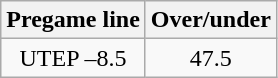<table class="wikitable">
<tr align="center">
<th style=>Pregame line</th>
<th style=>Over/under</th>
</tr>
<tr align="center">
<td>UTEP –8.5</td>
<td>47.5</td>
</tr>
</table>
